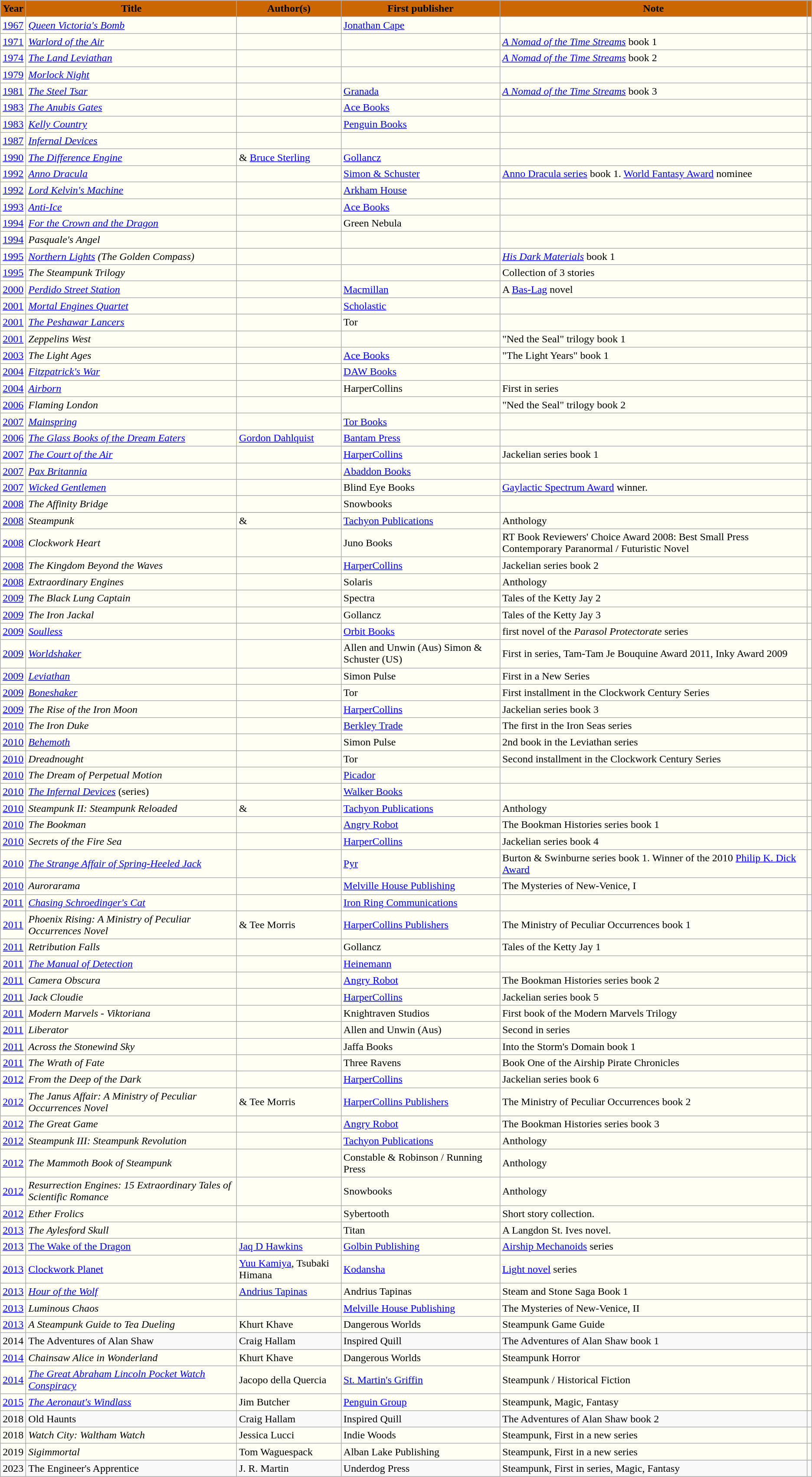<table class="sortable wikitable">
<tr>
<th style="background:#c60; width=9%">Year</th>
<th style="background:#c60; width=25%">Title</th>
<th style="background:#c60; width=25%">Author(s)</th>
<th style="background:#c60; width=10%">First publisher</th>
<th style="background:#c60; width=3%">Note</th>
<th style="background:#c60; width=3%" class="unsortable"></th>
</tr>
<tr style="background:#fffff6"|>
<td style="text-align:center;"><a href='#'>1967</a></td>
<td><em><a href='#'>Queen Victoria's Bomb</a></em></td>
<td></td>
<td><a href='#'>Jonathan Cape</a></td>
<td></td>
<td style="text-align:center;"></td>
</tr>
<tr style="background:#fffff6">
<td style="text-align:center;"><a href='#'>1971</a></td>
<td><em><a href='#'>Warlord of the Air</a></em></td>
<td></td>
<td></td>
<td><em><a href='#'>A Nomad of the Time Streams</a></em> book 1</td>
<td style="text-align:center;"></td>
</tr>
<tr style="background:#fffff6">
<td style="text-align:center;"><a href='#'>1974</a></td>
<td><em><a href='#'>The Land Leviathan</a></em></td>
<td></td>
<td></td>
<td><em><a href='#'>A Nomad of the Time Streams</a></em> book 2</td>
<td style="text-align:center;"></td>
</tr>
<tr style="background:#fffff6">
<td style="text-align:center;"><a href='#'>1979</a></td>
<td><em><a href='#'>Morlock Night</a></em></td>
<td></td>
<td></td>
<td></td>
<td style="text-align:center;"></td>
</tr>
<tr style="background:#fffff6">
<td style="text-align:center;"><a href='#'>1981</a></td>
<td><em><a href='#'>The Steel Tsar</a></em></td>
<td></td>
<td><a href='#'>Granada</a></td>
<td><em><a href='#'>A Nomad of the Time Streams</a></em> book 3</td>
<td style="text-align:center;"></td>
</tr>
<tr style="background:#fffff6">
<td style="text-align:center;"><a href='#'>1983</a></td>
<td><em><a href='#'>The Anubis Gates</a></em></td>
<td></td>
<td><a href='#'>Ace Books</a></td>
<td></td>
<td style="text-align:center;"></td>
</tr>
<tr style="background:#fffff6">
<td style="text-align:center;"><a href='#'>1983</a></td>
<td><em><a href='#'>Kelly Country</a></em></td>
<td></td>
<td><a href='#'>Penguin Books</a></td>
<td></td>
<td style="text-align:center;"></td>
</tr>
<tr style="background:#fffff6">
<td style="text-align:center;"><a href='#'>1987</a></td>
<td><em><a href='#'>Infernal Devices</a></em></td>
<td></td>
<td></td>
<td></td>
<td style="text-align:center;"></td>
</tr>
<tr style="background:#fffff6">
<td style="text-align:center;"><a href='#'>1990</a></td>
<td><em><a href='#'>The Difference Engine</a></em></td>
<td> & <a href='#'>Bruce Sterling</a></td>
<td><a href='#'>Gollancz</a></td>
<td></td>
<td style="text-align:center;"></td>
</tr>
<tr style="background:#fffff6">
<td style="text-align:center;"><a href='#'>1992</a></td>
<td><em><a href='#'>Anno Dracula</a></em></td>
<td></td>
<td><a href='#'>Simon & Schuster</a></td>
<td><a href='#'>Anno Dracula series</a> book 1. <a href='#'>World Fantasy Award</a> nominee</td>
<td style="text-align:center;"></td>
</tr>
<tr style="background:#fffff6">
<td style="text-align:center;"><a href='#'>1992</a></td>
<td><em><a href='#'>Lord Kelvin's Machine</a></em></td>
<td></td>
<td><a href='#'>Arkham House</a></td>
<td></td>
<td></td>
</tr>
<tr style="background:#fffff6">
<td style="text-align:center;"><a href='#'>1993</a></td>
<td><em><a href='#'>Anti-Ice</a></em></td>
<td></td>
<td><a href='#'>Ace Books</a></td>
<td></td>
<td></td>
</tr>
<tr style="background:#fffff6">
<td style="text-align:center;"><a href='#'>1994</a></td>
<td><em><a href='#'>For the Crown and the Dragon</a></em></td>
<td></td>
<td>Green Nebula</td>
<td></td>
<td></td>
</tr>
<tr style="background:#fffff6">
<td style="text-align:center;"><a href='#'>1994</a></td>
<td><em>Pasquale's Angel</em></td>
<td></td>
<td></td>
<td></td>
<td style="text-align:center;"></td>
</tr>
<tr style="background:#fffff6">
<td style="text-align:center;"><a href='#'>1995</a></td>
<td><em><a href='#'>Northern Lights</a> (The Golden Compass)</em></td>
<td></td>
<td></td>
<td><em><a href='#'>His Dark Materials</a></em> book 1</td>
<td style="text-align:center;"></td>
</tr>
<tr style="background:#fffff6">
<td style="text-align:center;"><a href='#'>1995</a></td>
<td><em>The Steampunk Trilogy</em></td>
<td></td>
<td></td>
<td>Collection of 3 stories</td>
<td style="text-align:center;"></td>
</tr>
<tr style="background:#fffff6">
<td style="text-align:center;"><a href='#'>2000</a></td>
<td><em><a href='#'>Perdido Street Station</a></em></td>
<td></td>
<td><a href='#'>Macmillan</a></td>
<td>A <a href='#'>Bas-Lag</a> novel</td>
<td style="text-align:center;"></td>
</tr>
<tr style="background:#fffff6">
<td style="text-align:center;"><a href='#'>2001</a></td>
<td><em><a href='#'>Mortal Engines Quartet</a></em></td>
<td></td>
<td><a href='#'>Scholastic</a></td>
<td></td>
<td style="text-align:center;"></td>
</tr>
<tr style="background:#fffff6">
<td style="text-align:center;"><a href='#'>2001</a></td>
<td><em><a href='#'>The Peshawar Lancers</a></em></td>
<td></td>
<td>Tor</td>
<td></td>
<td style="text-align:center;"></td>
</tr>
<tr style="background:#fffff6">
<td style="text-align:center;"><a href='#'>2001</a></td>
<td><em>Zeppelins West</em></td>
<td></td>
<td></td>
<td>"Ned the Seal" trilogy book 1</td>
<td style="text-align:center;"></td>
</tr>
<tr style="background:#fffff6">
<td style="text-align:center;"><a href='#'>2003</a></td>
<td><em>The Light Ages</em></td>
<td></td>
<td><a href='#'>Ace Books</a></td>
<td>"The Light Years" book 1</td>
<td style="text-align:center;"></td>
</tr>
<tr style="background:#fffff6">
<td style="text-align:center;"><a href='#'>2004</a></td>
<td><em><a href='#'>Fitzpatrick's War</a></em></td>
<td></td>
<td><a href='#'>DAW Books</a></td>
<td></td>
<td style="text-align:center;"></td>
</tr>
<tr style="background:#fffff6">
<td style="text-align:center;"><a href='#'>2004</a></td>
<td><em><a href='#'>Airborn</a></em></td>
<td></td>
<td>HarperCollins</td>
<td>First in series</td>
<td style="text-align:center;"></td>
</tr>
<tr style="background:#fffff6">
<td style="text-align:center;"><a href='#'>2006</a></td>
<td><em>Flaming London</em></td>
<td></td>
<td></td>
<td>"Ned the Seal" trilogy book 2</td>
<td style="text-align:center;"></td>
</tr>
<tr style="background:#fffff6">
<td style="text-align:center;"><a href='#'>2007</a></td>
<td><em><a href='#'>Mainspring</a></em></td>
<td></td>
<td><a href='#'>Tor Books</a></td>
<td></td>
<td style="text-align:center;"></td>
</tr>
<tr style="background:#fffff6">
<td style="text-align:center;"><a href='#'>2006</a></td>
<td><em><a href='#'>The Glass Books of the Dream Eaters</a></em></td>
<td><a href='#'>Gordon Dahlquist</a></td>
<td><a href='#'>Bantam Press</a></td>
<td></td>
<td></td>
</tr>
<tr style="background:#fffff6">
<td style="text-align:center;"><a href='#'>2007</a></td>
<td><em><a href='#'>The Court of the Air</a></em></td>
<td></td>
<td><a href='#'>HarperCollins</a></td>
<td>Jackelian series book 1</td>
<td></td>
</tr>
<tr style="background:#fffff6">
<td style="text-align:center;"><a href='#'>2007</a></td>
<td><em><a href='#'>Pax Britannia</a></em></td>
<td></td>
<td><a href='#'>Abaddon Books</a></td>
<td></td>
<td style="text-align:center;"></td>
</tr>
<tr style="background:#fffff6">
<td style="text-align:center;"><a href='#'>2007</a></td>
<td><em><a href='#'>Wicked Gentlemen</a></em></td>
<td></td>
<td>Blind Eye Books</td>
<td><a href='#'>Gaylactic Spectrum Award</a> winner.</td>
<td style="text-align:center;"></td>
</tr>
<tr style="background:#fffff6">
<td style="text-align:center;"><a href='#'>2008</a></td>
<td><em>The Affinity Bridge</em></td>
<td></td>
<td>Snowbooks</td>
<td></td>
<td style="text-align:center;"></td>
</tr>
<tr style="background:#fffff6">
</tr>
<tr style="background:#fffff6">
<td style="text-align:center;"><a href='#'>2008</a></td>
<td><em>Steampunk</em></td>
<td> & </td>
<td><a href='#'>Tachyon Publications</a></td>
<td>Anthology</td>
<td></td>
</tr>
<tr style="background:#fffff6">
<td style="text-align:center;"><a href='#'>2008</a></td>
<td><em>Clockwork Heart</em></td>
<td></td>
<td>Juno Books</td>
<td>RT Book Reviewers' Choice Award 2008: Best Small Press Contemporary Paranormal / Futuristic Novel</td>
<td style="text-align:center;"></td>
</tr>
<tr style="background:#fffff6">
<td style="text-align:center;"><a href='#'>2008</a></td>
<td><em>The Kingdom Beyond the Waves</em></td>
<td></td>
<td><a href='#'>HarperCollins</a></td>
<td>Jackelian series book 2</td>
<td></td>
</tr>
<tr style="background:#fffff6">
<td style="text-align:center;"><a href='#'>2008</a></td>
<td><em>Extraordinary Engines</em></td>
<td></td>
<td>Solaris</td>
<td>Anthology</td>
<td style="text-align:center;"></td>
</tr>
<tr style="background:#fffff6">
<td style="text-align:center;"><a href='#'>2009</a></td>
<td><em>The Black Lung Captain</em></td>
<td></td>
<td>Spectra</td>
<td>Tales of the Ketty Jay 2</td>
<td></td>
</tr>
<tr style="background:#fffff6">
<td style="text-align:center;"><a href='#'>2009</a></td>
<td><em>The Iron Jackal</em></td>
<td></td>
<td>Gollancz</td>
<td>Tales of the Ketty Jay 3</td>
<td></td>
</tr>
<tr style="background:#fffff6">
<td style="text-align:center;"><a href='#'>2009</a></td>
<td><em><a href='#'>Soulless</a></em></td>
<td></td>
<td><a href='#'>Orbit Books</a></td>
<td>first novel of the <em>Parasol Protectorate</em> series</td>
<td></td>
</tr>
<tr style="background:#fffff6">
<td style="text-align:center;"><a href='#'>2009</a></td>
<td><em><a href='#'>Worldshaker</a></em></td>
<td></td>
<td>Allen and Unwin (Aus) Simon & Schuster (US)</td>
<td>First in series, Tam-Tam Je Bouquine Award 2011, Inky Award 2009</td>
<td></td>
</tr>
<tr style="background:#fffff6">
<td style="text-align:center;"><a href='#'>2009</a></td>
<td><em><a href='#'>Leviathan</a></em></td>
<td></td>
<td>Simon Pulse</td>
<td>First in a New Series</td>
<td style="text-align:center;"></td>
</tr>
<tr style="background:#fffff6">
<td style="text-align:center;"><a href='#'>2009</a></td>
<td><em><a href='#'>Boneshaker</a></em></td>
<td></td>
<td>Tor</td>
<td>First installment in the Clockwork Century Series</td>
<td style="text-align:center;"></td>
</tr>
<tr style="background:#fffff6">
<td style="text-align:center;"><a href='#'>2009</a></td>
<td><em>The Rise of the Iron Moon</em></td>
<td></td>
<td><a href='#'>HarperCollins</a></td>
<td>Jackelian series book 3</td>
<td></td>
</tr>
<tr style="background:#fffff6">
<td style="text-align:center;"><a href='#'>2010</a></td>
<td><em>The Iron Duke</em></td>
<td></td>
<td><a href='#'>Berkley Trade</a></td>
<td>The first in the Iron Seas series</td>
<td style="text-align:center;"></td>
</tr>
<tr style="background:#fffff6">
<td style="text-align:center;"><a href='#'>2010</a></td>
<td><em><a href='#'>Behemoth</a></em></td>
<td></td>
<td>Simon Pulse</td>
<td>2nd book in the Leviathan series</td>
<td></td>
</tr>
<tr style="background:#fffff6">
<td style="text-align:center;"><a href='#'>2010</a></td>
<td><em>Dreadnought</em></td>
<td></td>
<td>Tor</td>
<td>Second installment in the Clockwork Century Series</td>
<td></td>
</tr>
<tr style="background:#fffff6">
<td style="text-align:center;"><a href='#'>2010</a></td>
<td><em>The Dream of Perpetual Motion</em></td>
<td></td>
<td><a href='#'>Picador</a></td>
<td></td>
<td style="text-align:center;"></td>
</tr>
<tr style="background:#fffff6">
<td style="text-align:center;"><a href='#'>2010</a></td>
<td><em><a href='#'>The Infernal Devices</a></em> (series)</td>
<td></td>
<td><a href='#'>Walker Books</a></td>
<td></td>
<td style="text-align:center;"></td>
</tr>
<tr style="background:#fffff6">
<td style="text-align:center;"><a href='#'>2010</a></td>
<td><em>Steampunk II: Steampunk Reloaded</em></td>
<td> & </td>
<td><a href='#'>Tachyon Publications</a></td>
<td>Anthology</td>
<td></td>
</tr>
<tr style="background:#fffff6">
<td style="text-align:center;"><a href='#'>2010</a></td>
<td><em>The Bookman</em></td>
<td></td>
<td><a href='#'>Angry Robot</a></td>
<td>The Bookman Histories series book 1</td>
<td></td>
</tr>
<tr style="background:#fffff6">
<td style="text-align:center;"><a href='#'>2010</a></td>
<td><em>Secrets of the Fire Sea</em></td>
<td></td>
<td><a href='#'>HarperCollins</a></td>
<td>Jackelian series book 4</td>
<td></td>
</tr>
<tr style="background:#fffff6">
<td style="text-align:center;"><a href='#'>2010</a></td>
<td><em><a href='#'>The Strange Affair of Spring-Heeled Jack</a></em></td>
<td></td>
<td><a href='#'>Pyr</a></td>
<td>Burton & Swinburne series book 1. Winner of the 2010 <a href='#'>Philip K. Dick Award</a></td>
<td></td>
</tr>
<tr style="background:#fffff6">
<td style="text-align:center;"><a href='#'>2010</a></td>
<td><em>Aurorarama</em></td>
<td></td>
<td><a href='#'>Melville House Publishing</a></td>
<td>The Mysteries of New-Venice, I</td>
<td style="text-align:center;"></td>
</tr>
<tr style="background:#fffff6">
<td style="text-align:center;"><a href='#'>2011</a></td>
<td><em><a href='#'>Chasing Schroedinger's Cat</a></em></td>
<td></td>
<td><a href='#'>Iron Ring Communications</a></td>
<td></td>
</tr>
<tr style="background:#fffff6">
<td style="text-align:center;"><a href='#'>2011</a></td>
<td><em>Phoenix Rising: A Ministry of Peculiar Occurrences Novel</em></td>
<td> & Tee Morris</td>
<td><a href='#'>HarperCollins Publishers</a></td>
<td>The Ministry of Peculiar Occurrences book 1</td>
<td style="text-align:center;"></td>
</tr>
<tr style="background:#fffff6">
<td style="text-align:center;"><a href='#'>2011</a></td>
<td><em>Retribution Falls</em></td>
<td></td>
<td>Gollancz</td>
<td>Tales of the Ketty Jay 1</td>
<td></td>
</tr>
<tr style="background:#fffff6">
<td style="text-align:center;"><a href='#'>2011</a></td>
<td><em><a href='#'>The Manual of Detection</a></em></td>
<td></td>
<td><a href='#'>Heinemann</a></td>
<td></td>
<td style="text-align:center;"></td>
</tr>
<tr style="background:#fffff6">
<td style="text-align:center;"><a href='#'>2011</a></td>
<td><em>Camera Obscura</em></td>
<td></td>
<td><a href='#'>Angry Robot</a></td>
<td>The Bookman Histories series book 2</td>
<td></td>
</tr>
<tr style="background:#fffff6">
<td style="text-align:center;"><a href='#'>2011</a></td>
<td><em>Jack Cloudie</em></td>
<td></td>
<td><a href='#'>HarperCollins</a></td>
<td>Jackelian series book 5</td>
<td></td>
</tr>
<tr style="background:#fffff6">
<td style="text-align:center;"><a href='#'>2011</a></td>
<td><em>Modern Marvels - Viktoriana</em></td>
<td></td>
<td>Knightraven Studios</td>
<td>First book of the Modern Marvels Trilogy</td>
<td style="text-align:center;"></td>
</tr>
<tr style="background:#fffff6">
<td style="text-align:center;"><a href='#'>2011</a></td>
<td><em>Liberator</em></td>
<td></td>
<td>Allen and Unwin (Aus)</td>
<td>Second in series</td>
<td style="text-align:center;"></td>
</tr>
<tr style="background:#fffff6">
<td style="text-align:center;"><a href='#'>2011</a></td>
<td><em>Across the Stonewind Sky</em></td>
<td></td>
<td>Jaffa Books</td>
<td>Into the Storm's Domain book 1</td>
<td style="text-align:center;"></td>
</tr>
<tr style="background:#fffff6">
<td style="text-align:center;"><a href='#'>2011</a></td>
<td><em>The Wrath of Fate</em></td>
<td></td>
<td>Three Ravens</td>
<td>Book One of the Airship Pirate Chronicles</td>
<td></td>
</tr>
<tr style="background:#fffff6">
<td style="text-align:center;"><a href='#'>2012</a></td>
<td><em>From the Deep of the Dark</em></td>
<td></td>
<td><a href='#'>HarperCollins</a></td>
<td>Jackelian series book 6</td>
<td style="text-align:center;"></td>
</tr>
<tr style="background:#fffff6">
<td style="text-align:center;"><a href='#'>2012</a></td>
<td><em>The Janus Affair: A Ministry of Peculiar Occurrences Novel</em></td>
<td> & Tee Morris</td>
<td><a href='#'>HarperCollins Publishers</a></td>
<td>The Ministry of Peculiar Occurrences book 2</td>
<td></td>
</tr>
<tr style="background:#fffff6">
<td style="text-align:center;"><a href='#'>2012</a></td>
<td><em>The Great Game</em></td>
<td></td>
<td><a href='#'>Angry Robot</a></td>
<td>The Bookman Histories series book 3</td>
<td></td>
</tr>
<tr style="background:#fffff6">
<td style="text-align:center;"><a href='#'>2012</a></td>
<td><em>Steampunk III: Steampunk Revolution</em></td>
<td></td>
<td><a href='#'>Tachyon Publications</a></td>
<td>Anthology</td>
<td></td>
</tr>
<tr style="background:#fffff6">
<td style="text-align:center;"><a href='#'>2012</a></td>
<td><em>The Mammoth Book of Steampunk</em></td>
<td></td>
<td>Constable & Robinson / Running Press</td>
<td>Anthology</td>
<td></td>
</tr>
<tr style="background:#fffff6">
<td style="text-align:center;"><a href='#'>2012</a></td>
<td><em>Resurrection Engines: 15 Extraordinary Tales of Scientific Romance</em></td>
<td></td>
<td>Snowbooks</td>
<td>Anthology</td>
<td></td>
</tr>
<tr style="background:#fffff6">
<td style="text-align:center;"><a href='#'>2012</a></td>
<td><em>Ether Frolics</em></td>
<td></td>
<td>Sybertooth</td>
<td>Short story collection.</td>
<td style="text-align:center;"></td>
</tr>
<tr style="background:#fffff6">
<td style="text-align:center;"><a href='#'>2013</a></td>
<td><em>The Aylesford Skull</em></td>
<td></td>
<td>Titan</td>
<td>A Langdon St. Ives novel.</td>
<td></td>
</tr>
<tr style="background:#fffff6">
<td style="text-align:center;"><a href='#'>2013</a></td>
<td><a href='#'>The Wake of the Dragon</a></td>
<td><a href='#'>Jaq D Hawkins</a></td>
<td><a href='#'>Golbin Publishing</a></td>
<td><a href='#'>Airship Mechanoids</a> series</td>
<td></td>
</tr>
<tr style="background:#fffff6">
<td style="text-align:center;"><a href='#'>2013</a></td>
<td><a href='#'>Clockwork Planet</a></td>
<td><a href='#'>Yuu Kamiya</a>, Tsubaki Himana</td>
<td><a href='#'>Kodansha</a></td>
<td><a href='#'>Light novel</a> series</td>
<td></td>
</tr>
<tr style="background:#fffff6">
<td style="text-align:center;"><a href='#'>2013</a></td>
<td><em><a href='#'>Hour of the Wolf</a></em></td>
<td><a href='#'>Andrius Tapinas</a></td>
<td>Andrius Tapinas</td>
<td>Steam and Stone Saga Book 1</td>
<td style="text-align:center;"></td>
</tr>
<tr style="background:#fffff6">
<td style="text-align:center;"><a href='#'>2013</a></td>
<td><em>Luminous Chaos</em></td>
<td></td>
<td><a href='#'>Melville House Publishing</a></td>
<td>The Mysteries of New-Venice, II</td>
<td></td>
</tr>
<tr style="background:#fffff6">
<td style="text-align:center;"><a href='#'>2013</a></td>
<td><em>A Steampunk Guide to Tea Dueling</em></td>
<td>Khurt Khave</td>
<td>Dangerous Worlds</td>
<td>Steampunk Game Guide</td>
<td style="text-align:center;"></td>
</tr>
<tr>
<td>2014</td>
<td>The Adventures of Alan Shaw</td>
<td>Craig Hallam</td>
<td>Inspired Quill</td>
<td>The Adventures of Alan Shaw book 1</td>
<td></td>
</tr>
<tr style="background:#fffff6">
<td style="text-align:center;"><a href='#'>2014</a></td>
<td><em>Chainsaw Alice in Wonderland</em></td>
<td>Khurt Khave</td>
<td>Dangerous Worlds</td>
<td>Steampunk Horror</td>
<td style="text-align:center;"></td>
</tr>
<tr style="background:#fffff6">
<td style="text-align:center;"><a href='#'>2014</a></td>
<td><em><a href='#'>The Great Abraham Lincoln Pocket Watch Conspiracy</a></em></td>
<td>Jacopo della Quercia</td>
<td><a href='#'>St. Martin's Griffin</a></td>
<td>Steampunk / Historical Fiction</td>
<td style="text-align:center;"></td>
</tr>
<tr style="background:#fffff6">
<td style="text-align:center;"><a href='#'>2015</a></td>
<td><em><a href='#'>The Aeronaut's Windlass</a></em></td>
<td>Jim Butcher</td>
<td><a href='#'>Penguin Group</a></td>
<td>Steampunk, Magic, Fantasy</td>
<td style="text-align:center;"></td>
</tr>
<tr>
<td>2018</td>
<td>Old Haunts</td>
<td>Craig Hallam</td>
<td>Inspired Quill</td>
<td>The Adventures of Alan Shaw book 2</td>
<td></td>
</tr>
<tr style="background:#fffff6">
<td style="text-align:center;">2018</td>
<td><em>Watch City: Waltham Watch</em></td>
<td>Jessica Lucci</td>
<td>Indie Woods</td>
<td>Steampunk, First in a new series</td>
<td style="text-align:center;"></td>
</tr>
<tr style="background:#fffff6">
<td style="text-align:center;">2019</td>
<td><em>Sigimmortal</em></td>
<td>Tom Waguespack</td>
<td>Alban Lake Publishing</td>
<td>Steampunk, First in a new series</td>
<td style="text-align:center;"></td>
</tr>
<tr>
<td>2023</td>
<td>The Engineer's Apprentice</td>
<td>J. R. Martin</td>
<td>Underdog Press</td>
<td>Steampunk, First in series, Magic, Fantasy</td>
<td></td>
</tr>
</table>
